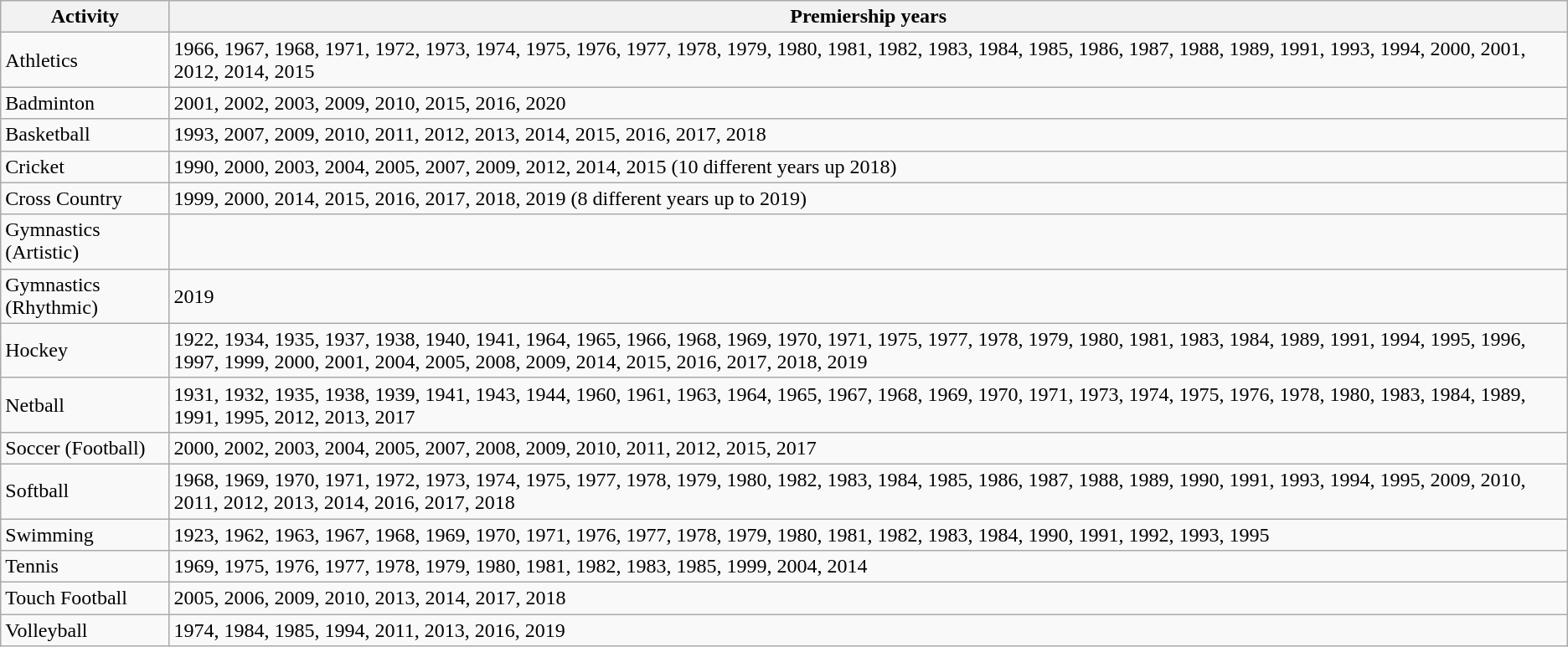<table class="wikitable">
<tr>
<th>Activity</th>
<th>Premiership years</th>
</tr>
<tr>
<td>Athletics</td>
<td>1966, 1967, 1968, 1971, 1972, 1973, 1974, 1975, 1976, 1977, 1978, 1979, 1980, 1981, 1982, 1983, 1984, 1985, 1986, 1987, 1988, 1989, 1991, 1993, 1994, 2000, 2001, 2012, 2014, 2015</td>
</tr>
<tr>
<td>Badminton</td>
<td>2001, 2002, 2003, 2009, 2010, 2015, 2016, 2020</td>
</tr>
<tr>
<td>Basketball</td>
<td>1993, 2007, 2009, 2010, 2011, 2012, 2013, 2014, 2015, 2016, 2017, 2018</td>
</tr>
<tr>
<td>Cricket</td>
<td>1990, 2000, 2003, 2004, 2005, 2007, 2009, 2012, 2014, 2015 (10 different years up 2018)</td>
</tr>
<tr>
<td>Cross Country</td>
<td>1999, 2000, 2014, 2015, 2016, 2017, 2018, 2019 (8 different years up to 2019)</td>
</tr>
<tr>
<td>Gymnastics (Artistic)</td>
<td></td>
</tr>
<tr>
<td>Gymnastics (Rhythmic)</td>
<td>2019</td>
</tr>
<tr>
<td>Hockey</td>
<td>1922, 1934, 1935, 1937, 1938, 1940, 1941, 1964, 1965, 1966, 1968, 1969, 1970, 1971, 1975, 1977, 1978, 1979, 1980, 1981, 1983, 1984, 1989, 1991, 1994, 1995, 1996, 1997, 1999, 2000, 2001, 2004, 2005, 2008, 2009, 2014, 2015, 2016, 2017, 2018, 2019</td>
</tr>
<tr>
<td>Netball</td>
<td>1931, 1932, 1935, 1938, 1939, 1941, 1943, 1944, 1960, 1961, 1963, 1964, 1965, 1967, 1968, 1969, 1970, 1971, 1973, 1974, 1975, 1976, 1978, 1980, 1983, 1984, 1989, 1991, 1995, 2012, 2013, 2017</td>
</tr>
<tr>
<td>Soccer (Football)</td>
<td>2000, 2002, 2003, 2004, 2005, 2007, 2008, 2009, 2010, 2011, 2012, 2015, 2017</td>
</tr>
<tr>
<td>Softball</td>
<td>1968, 1969, 1970, 1971, 1972, 1973, 1974, 1975, 1977, 1978, 1979, 1980, 1982, 1983, 1984, 1985, 1986, 1987, 1988, 1989, 1990, 1991, 1993, 1994, 1995, 2009, 2010, 2011, 2012, 2013, 2014, 2016, 2017, 2018</td>
</tr>
<tr>
<td>Swimming</td>
<td>1923, 1962, 1963, 1967, 1968, 1969, 1970, 1971, 1976, 1977, 1978, 1979, 1980, 1981, 1982, 1983, 1984, 1990, 1991, 1992, 1993, 1995</td>
</tr>
<tr>
<td>Tennis</td>
<td>1969, 1975, 1976, 1977, 1978, 1979, 1980, 1981, 1982, 1983, 1985, 1999, 2004, 2014</td>
</tr>
<tr>
<td>Touch Football</td>
<td>2005, 2006, 2009, 2010, 2013, 2014, 2017, 2018</td>
</tr>
<tr>
<td>Volleyball</td>
<td>1974, 1984, 1985, 1994, 2011, 2013, 2016, 2019</td>
</tr>
</table>
